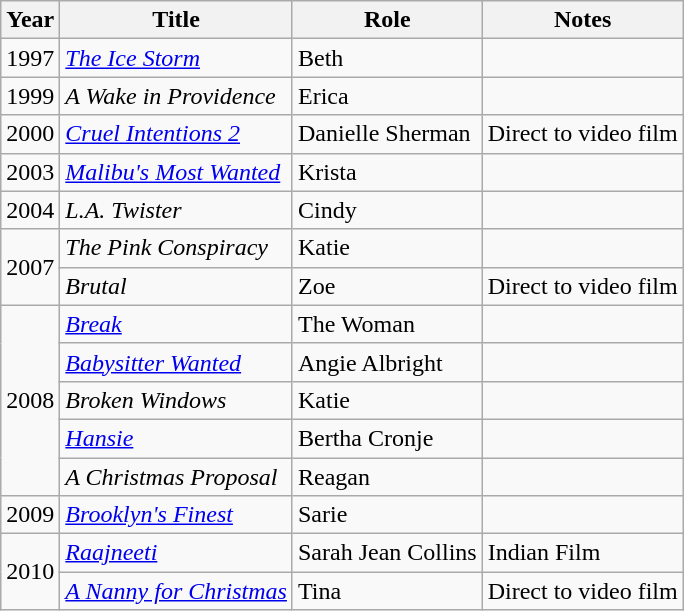<table class="wikitable sortable">
<tr>
<th>Year</th>
<th>Title</th>
<th>Role</th>
<th class="unsortable">Notes</th>
</tr>
<tr>
<td>1997</td>
<td><em><a href='#'>The Ice Storm</a></em></td>
<td>Beth</td>
<td></td>
</tr>
<tr>
<td>1999</td>
<td><em>A Wake in Providence</em></td>
<td>Erica</td>
<td></td>
</tr>
<tr>
<td>2000</td>
<td><em><a href='#'>Cruel Intentions 2</a></em></td>
<td>Danielle Sherman</td>
<td>Direct to video film</td>
</tr>
<tr>
<td>2003</td>
<td><em><a href='#'>Malibu's Most Wanted</a></em></td>
<td>Krista</td>
<td></td>
</tr>
<tr>
<td>2004</td>
<td><em>L.A. Twister</em></td>
<td>Cindy</td>
<td></td>
</tr>
<tr>
<td rowspan=2>2007</td>
<td><em>The Pink Conspiracy</em></td>
<td>Katie</td>
<td></td>
</tr>
<tr>
<td><em>Brutal</em></td>
<td>Zoe</td>
<td>Direct to video film</td>
</tr>
<tr>
<td rowspan=5>2008</td>
<td><em><a href='#'>Break</a></em></td>
<td>The Woman</td>
<td></td>
</tr>
<tr>
<td><em><a href='#'>Babysitter Wanted</a></em></td>
<td>Angie Albright</td>
<td></td>
</tr>
<tr>
<td><em>Broken Windows</em></td>
<td>Katie</td>
<td></td>
</tr>
<tr>
<td><em><a href='#'>Hansie</a></em></td>
<td>Bertha Cronje</td>
<td></td>
</tr>
<tr>
<td><em>A Christmas Proposal</em></td>
<td>Reagan</td>
<td></td>
</tr>
<tr>
<td>2009</td>
<td><em><a href='#'>Brooklyn's Finest</a></em></td>
<td>Sarie</td>
<td></td>
</tr>
<tr>
<td rowspan=2>2010</td>
<td><em><a href='#'>Raajneeti</a></em></td>
<td>Sarah Jean Collins</td>
<td>Indian Film</td>
</tr>
<tr>
<td><em><a href='#'>A Nanny for Christmas</a></em></td>
<td>Tina</td>
<td>Direct to video film</td>
</tr>
</table>
